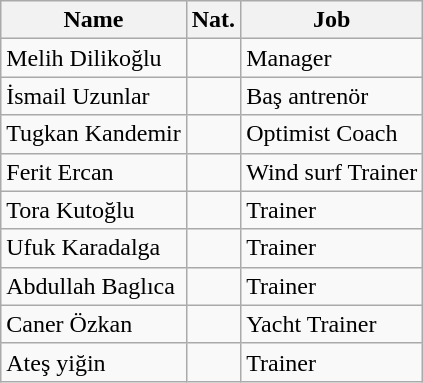<table class="wikitable">
<tr>
<th>Name</th>
<th>Nat.</th>
<th>Job</th>
</tr>
<tr>
<td>Melih Dilikoğlu</td>
<td></td>
<td>Manager</td>
</tr>
<tr>
<td>İsmail Uzunlar</td>
<td></td>
<td>Baş antrenör</td>
</tr>
<tr>
<td>Tugkan Kandemir</td>
<td></td>
<td>Optimist Coach</td>
</tr>
<tr>
<td>Ferit Ercan</td>
<td></td>
<td>Wind surf Trainer</td>
</tr>
<tr>
<td>Tora Kutoğlu</td>
<td></td>
<td>Trainer</td>
</tr>
<tr>
<td>Ufuk Karadalga</td>
<td></td>
<td>Trainer</td>
</tr>
<tr>
<td>Abdullah Baglıca</td>
<td></td>
<td>Trainer</td>
</tr>
<tr>
<td>Caner Özkan</td>
<td></td>
<td>Yacht Trainer</td>
</tr>
<tr>
<td>Ateş yiğin</td>
<td></td>
<td>Trainer</td>
</tr>
</table>
